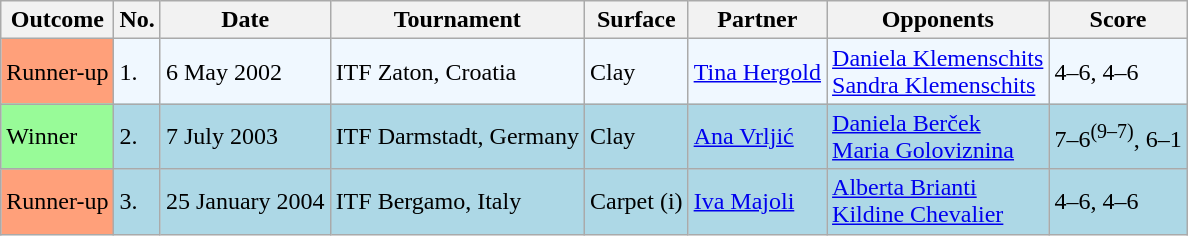<table class="wikitable">
<tr>
<th>Outcome</th>
<th>No.</th>
<th>Date</th>
<th>Tournament</th>
<th>Surface</th>
<th>Partner</th>
<th>Opponents</th>
<th>Score</th>
</tr>
<tr style="background:#f0f8ff;">
<td style="background:#ffa07a;">Runner-up</td>
<td>1.</td>
<td>6 May 2002</td>
<td>ITF Zaton, Croatia</td>
<td>Clay</td>
<td> <a href='#'>Tina Hergold</a></td>
<td> <a href='#'>Daniela Klemenschits</a> <br>  <a href='#'>Sandra Klemenschits</a></td>
<td>4–6, 4–6</td>
</tr>
<tr style="background:lightblue;">
<td style="background:#98fb98;">Winner</td>
<td>2.</td>
<td>7 July 2003</td>
<td>ITF Darmstadt, Germany</td>
<td>Clay</td>
<td> <a href='#'>Ana Vrljić</a></td>
<td> <a href='#'>Daniela Berček</a> <br>  <a href='#'>Maria Goloviznina</a></td>
<td>7–6<sup>(9–7)</sup>, 6–1</td>
</tr>
<tr style="background:lightblue;">
<td style="background:#ffa07a;">Runner-up</td>
<td>3.</td>
<td>25 January 2004</td>
<td>ITF Bergamo, Italy</td>
<td>Carpet (i)</td>
<td> <a href='#'>Iva Majoli</a></td>
<td> <a href='#'>Alberta Brianti</a> <br>  <a href='#'>Kildine Chevalier</a></td>
<td>4–6, 4–6</td>
</tr>
</table>
